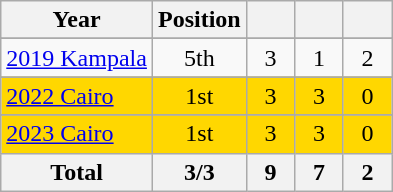<table class="wikitable" style="text-align: center;">
<tr>
<th>Year</th>
<th>Position</th>
<th width=25px></th>
<th width=25px></th>
<th width=25px></th>
</tr>
<tr bgcolor="#FFD700">
</tr>
<tr>
<td style="text-align: left;"> <a href='#'>2019 Kampala</a></td>
<td>5th</td>
<td>3</td>
<td>1</td>
<td>2</td>
</tr>
<tr>
</tr>
<tr bgcolor="#FFD700">
<td style="text-align: left;"> <a href='#'>2022 Cairo</a></td>
<td>1st </td>
<td>3</td>
<td>3</td>
<td>0</td>
</tr>
<tr>
</tr>
<tr bgcolor="#FFD700">
<td style="text-align: left;"> <a href='#'>2023 Cairo</a></td>
<td>1st </td>
<td>3</td>
<td>3</td>
<td>0</td>
</tr>
<tr>
<th>Total</th>
<th>3/3</th>
<th>9</th>
<th>7</th>
<th>2</th>
</tr>
</table>
